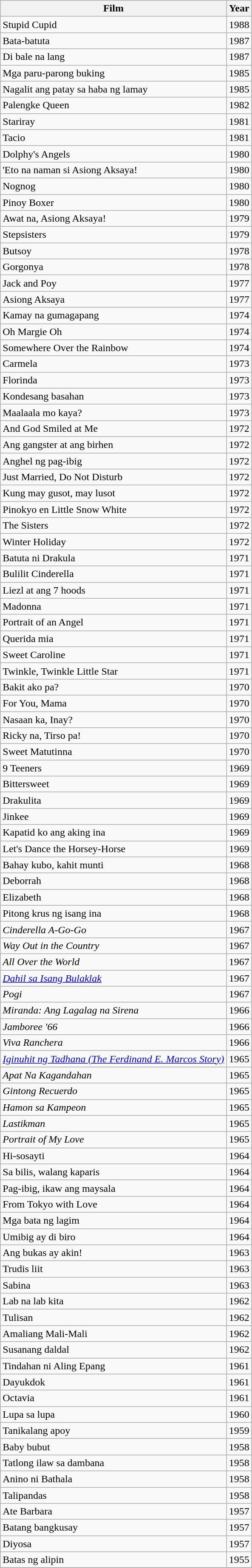<table class=wikitable>
<tr>
<th>Film</th>
<th>Year</th>
</tr>
<tr>
<td>Stupid Cupid</td>
<td>1988</td>
</tr>
<tr>
<td>Bata-batuta</td>
<td>1987</td>
</tr>
<tr>
<td>Di bale na lang</td>
<td>1987</td>
</tr>
<tr>
<td>Mga paru-parong buking</td>
<td>1985</td>
</tr>
<tr>
<td>Nagalit ang patay sa haba ng lamay</td>
<td>1985</td>
</tr>
<tr>
<td>Palengke Queen</td>
<td>1982</td>
</tr>
<tr>
<td>Stariray</td>
<td>1981</td>
</tr>
<tr>
<td>Tacio</td>
<td>1981</td>
</tr>
<tr>
<td>Dolphy's Angels</td>
<td>1980</td>
</tr>
<tr>
<td>'Eto na naman si Asiong Aksaya!</td>
<td>1980</td>
</tr>
<tr>
<td>Nognog</td>
<td>1980</td>
</tr>
<tr>
<td>Pinoy Boxer</td>
<td>1980</td>
</tr>
<tr>
<td>Awat na, Asiong Aksaya!</td>
<td>1979</td>
</tr>
<tr>
<td>Stepsisters</td>
<td>1979</td>
</tr>
<tr>
<td>Butsoy</td>
<td>1978</td>
</tr>
<tr>
<td>Gorgonya</td>
<td>1978</td>
</tr>
<tr>
<td>Jack and Poy</td>
<td>1977</td>
</tr>
<tr>
<td>Asiong Aksaya</td>
<td>1977</td>
</tr>
<tr>
<td>Kamay na gumagapang</td>
<td>1974</td>
</tr>
<tr>
<td>Oh Margie Oh</td>
<td>1974</td>
</tr>
<tr>
<td>Somewhere Over the Rainbow</td>
<td>1974</td>
</tr>
<tr>
<td>Carmela</td>
<td>1973</td>
</tr>
<tr>
<td>Florinda</td>
<td>1973</td>
</tr>
<tr>
<td>Kondesang basahan</td>
<td>1973</td>
</tr>
<tr>
<td>Maalaala mo kaya?</td>
<td>1973</td>
</tr>
<tr>
<td>And God Smiled at Me</td>
<td>1972</td>
</tr>
<tr>
<td>Ang gangster at ang birhen</td>
<td>1972</td>
</tr>
<tr>
<td>Anghel ng pag-ibig</td>
<td>1972</td>
</tr>
<tr>
<td>Just Married, Do Not Disturb</td>
<td>1972</td>
</tr>
<tr>
<td>Kung may gusot, may lusot</td>
<td>1972</td>
</tr>
<tr>
<td>Pinokyo en Little Snow White</td>
<td>1972</td>
</tr>
<tr>
<td>The Sisters</td>
<td>1972</td>
</tr>
<tr>
<td>Winter Holiday</td>
<td>1972</td>
</tr>
<tr>
<td>Batuta ni Drakula</td>
<td>1971</td>
</tr>
<tr>
<td>Bulilit Cinderella</td>
<td>1971</td>
</tr>
<tr>
<td>Liezl at ang 7 hoods</td>
<td>1971</td>
</tr>
<tr>
<td>Madonna</td>
<td>1971</td>
</tr>
<tr>
<td>Portrait of an Angel</td>
<td>1971</td>
</tr>
<tr>
<td>Querida mia</td>
<td>1971</td>
</tr>
<tr>
<td>Sweet Caroline</td>
<td>1971</td>
</tr>
<tr>
<td>Twinkle, Twinkle Little Star</td>
<td>1971</td>
</tr>
<tr>
<td>Bakit ako pa?</td>
<td>1970</td>
</tr>
<tr>
<td>For You, Mama</td>
<td>1970</td>
</tr>
<tr>
<td>Nasaan ka, Inay?</td>
<td>1970</td>
</tr>
<tr>
<td>Ricky na, Tirso pa!</td>
<td>1970</td>
</tr>
<tr>
<td>Sweet Matutinna</td>
<td>1970</td>
</tr>
<tr>
<td>9 Teeners</td>
<td>1969</td>
</tr>
<tr>
<td>Bittersweet</td>
<td>1969</td>
</tr>
<tr>
<td>Drakulita</td>
<td>1969</td>
</tr>
<tr>
<td>Jinkee</td>
<td>1969</td>
</tr>
<tr>
<td>Kapatid ko ang aking ina</td>
<td>1969</td>
</tr>
<tr>
<td>Let's Dance the Horsey-Horse</td>
<td>1969</td>
</tr>
<tr>
<td>Bahay kubo, kahit munti</td>
<td>1968</td>
</tr>
<tr>
<td>Deborrah</td>
<td>1968</td>
</tr>
<tr>
<td>Elizabeth</td>
<td>1968</td>
</tr>
<tr>
<td>Pitong krus ng isang ina</td>
<td>1968</td>
</tr>
<tr>
<td><em>Cinderella A-Go-Go</em></td>
<td>1967</td>
</tr>
<tr>
<td><em>Way Out in the Country</em></td>
<td>1967</td>
</tr>
<tr>
<td><em>All Over the World</em></td>
<td>1967</td>
</tr>
<tr>
<td><em><a href='#'>Dahil sa Isang Bulaklak</a></em></td>
<td>1967</td>
</tr>
<tr>
<td><em>Pogi</em></td>
<td>1967</td>
</tr>
<tr>
<td><em>Miranda: Ang Lagalag na Sirena</em></td>
<td>1966</td>
</tr>
<tr>
<td><em>Jamboree '66</em></td>
<td>1966</td>
</tr>
<tr>
<td><em>Viva Ranchera</em></td>
<td>1966</td>
</tr>
<tr>
<td><em><a href='#'>Iginuhit ng Tadhana (The Ferdinand E. Marcos Story)</a></em></td>
<td>1965</td>
</tr>
<tr>
<td><em>Apat Na Kagandahan</em></td>
<td>1965</td>
</tr>
<tr>
<td><em>Gintong Recuerdo</em></td>
<td>1965</td>
</tr>
<tr>
<td><em>Hamon sa Kampeon</em></td>
<td>1965</td>
</tr>
<tr>
<td><em>Lastikman</em></td>
<td>1965</td>
</tr>
<tr>
<td><em>Portrait of My Love</em></td>
<td>1965</td>
</tr>
<tr>
<td>Hi-sosayti</td>
<td>1964</td>
</tr>
<tr>
<td>Sa bilis, walang kaparis</td>
<td>1964</td>
</tr>
<tr>
<td>Pag-ibig, ikaw ang maysala</td>
<td>1964</td>
</tr>
<tr>
<td>From Tokyo with Love</td>
<td>1964</td>
</tr>
<tr>
<td>Mga bata ng lagim</td>
<td>1964</td>
</tr>
<tr>
<td>Umibig ay di biro</td>
<td>1964</td>
</tr>
<tr>
<td>Ang bukas ay akin!</td>
<td>1963</td>
</tr>
<tr>
<td>Trudis liit</td>
<td>1963</td>
</tr>
<tr>
<td>Sabina</td>
<td>1963</td>
</tr>
<tr>
<td>Lab na lab kita</td>
<td>1962</td>
</tr>
<tr>
<td>Tulisan</td>
<td>1962</td>
</tr>
<tr>
<td>Amaliang Mali-Mali</td>
<td>1962</td>
</tr>
<tr>
<td>Susanang daldal</td>
<td>1962</td>
</tr>
<tr>
<td>Tindahan ni Aling Epang</td>
<td>1961</td>
</tr>
<tr>
<td>Dayukdok</td>
<td>1961</td>
</tr>
<tr>
<td>Octavia</td>
<td>1961</td>
</tr>
<tr>
<td>Lupa sa lupa</td>
<td>1960</td>
</tr>
<tr>
<td>Tanikalang apoy</td>
<td>1959</td>
</tr>
<tr>
<td>Baby bubut</td>
<td>1958</td>
</tr>
<tr>
<td>Tatlong ilaw sa dambana</td>
<td>1958</td>
</tr>
<tr>
<td>Anino ni Bathala</td>
<td>1958</td>
</tr>
<tr>
<td>Talipandas</td>
<td>1958</td>
</tr>
<tr>
<td>Ate Barbara</td>
<td>1957</td>
</tr>
<tr>
<td>Batang bangkusay</td>
<td>1957</td>
</tr>
<tr>
<td>Diyosa</td>
<td>1957</td>
</tr>
<tr>
<td>Batas ng alipin</td>
<td>1955</td>
</tr>
<tr>
</tr>
</table>
